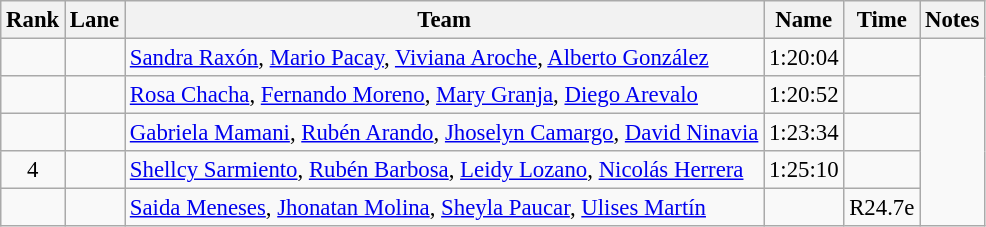<table class="wikitable sortable" style="text-align:center;font-size:95%">
<tr>
<th>Rank</th>
<th>Lane</th>
<th>Team</th>
<th>Name</th>
<th>Time</th>
<th>Notes</th>
</tr>
<tr>
<td></td>
<td align=left></td>
<td align=left><a href='#'>Sandra Raxón</a>, <a href='#'>Mario Pacay</a>, <a href='#'>Viviana Aroche</a>, <a href='#'>Alberto González</a></td>
<td>1:20:04</td>
<td></td>
</tr>
<tr>
<td></td>
<td align=left></td>
<td align=left><a href='#'>Rosa Chacha</a>, <a href='#'>Fernando Moreno</a>, <a href='#'>Mary Granja</a>, <a href='#'>Diego Arevalo</a></td>
<td>1:20:52</td>
<td></td>
</tr>
<tr>
<td></td>
<td align=left></td>
<td align=left><a href='#'>Gabriela Mamani</a>, <a href='#'>Rubén Arando</a>, <a href='#'>Jhoselyn Camargo</a>, <a href='#'>David Ninavia</a></td>
<td>1:23:34</td>
<td></td>
</tr>
<tr>
<td>4</td>
<td align=left></td>
<td align=left><a href='#'>Shellcy Sarmiento</a>, <a href='#'>Rubén Barbosa</a>, <a href='#'>Leidy Lozano</a>, <a href='#'>Nicolás Herrera</a></td>
<td>1:25:10</td>
<td></td>
</tr>
<tr>
<td></td>
<td align=left></td>
<td align=left><a href='#'>Saida Meneses</a>, <a href='#'>Jhonatan Molina</a>, <a href='#'>Sheyla Paucar</a>, <a href='#'>Ulises Martín</a></td>
<td></td>
<td>R24.7e</td>
</tr>
</table>
